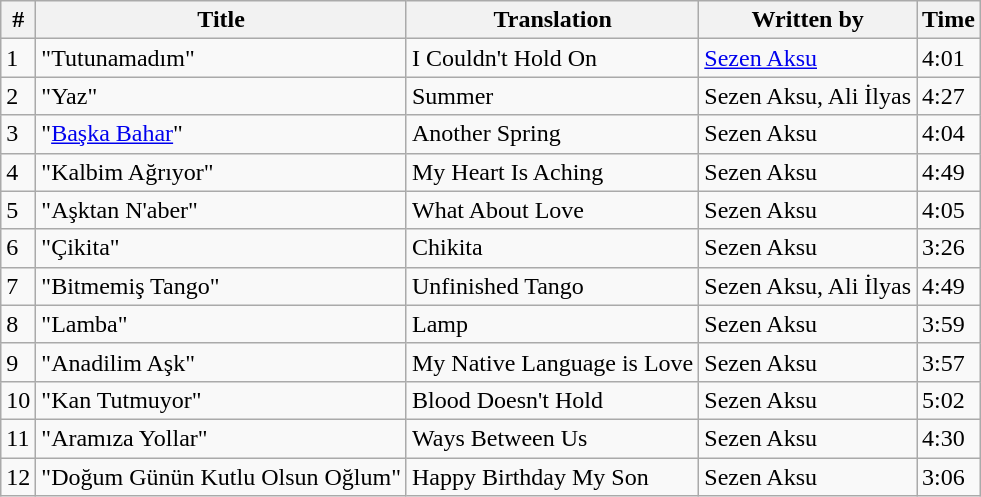<table class="wikitable">
<tr>
<th>#</th>
<th>Title</th>
<th>Translation</th>
<th>Written by</th>
<th>Time</th>
</tr>
<tr>
<td>1</td>
<td>"Tutunamadım"</td>
<td>I Couldn't Hold On</td>
<td><a href='#'>Sezen Aksu</a></td>
<td>4:01</td>
</tr>
<tr>
<td>2</td>
<td>"Yaz"</td>
<td>Summer</td>
<td>Sezen Aksu, Ali İlyas</td>
<td>4:27</td>
</tr>
<tr>
<td>3</td>
<td>"<a href='#'>Başka Bahar</a>"</td>
<td>Another Spring</td>
<td>Sezen Aksu</td>
<td>4:04</td>
</tr>
<tr>
<td>4</td>
<td>"Kalbim Ağrıyor"</td>
<td>My Heart Is Aching</td>
<td>Sezen Aksu</td>
<td>4:49</td>
</tr>
<tr>
<td>5</td>
<td>"Aşktan N'aber"</td>
<td>What About Love</td>
<td>Sezen Aksu</td>
<td>4:05</td>
</tr>
<tr>
<td>6</td>
<td>"Çikita"</td>
<td>Chikita</td>
<td>Sezen Aksu</td>
<td>3:26</td>
</tr>
<tr>
<td>7</td>
<td>"Bitmemiş Tango"</td>
<td>Unfinished Tango</td>
<td>Sezen Aksu, Ali İlyas</td>
<td>4:49</td>
</tr>
<tr>
<td>8</td>
<td>"Lamba"</td>
<td>Lamp</td>
<td>Sezen Aksu</td>
<td>3:59</td>
</tr>
<tr>
<td>9</td>
<td>"Anadilim Aşk"</td>
<td>My Native Language is Love</td>
<td>Sezen Aksu</td>
<td>3:57</td>
</tr>
<tr>
<td>10</td>
<td>"Kan Tutmuyor"</td>
<td>Blood Doesn't Hold</td>
<td>Sezen Aksu</td>
<td>5:02</td>
</tr>
<tr>
<td>11</td>
<td>"Aramıza Yollar"</td>
<td>Ways Between Us</td>
<td>Sezen Aksu</td>
<td>4:30</td>
</tr>
<tr>
<td>12</td>
<td>"Doğum Günün Kutlu Olsun Oğlum"</td>
<td>Happy Birthday My Son</td>
<td>Sezen Aksu</td>
<td>3:06</td>
</tr>
</table>
